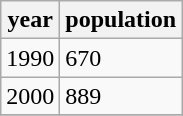<table class="wikitable">
<tr>
<th>year</th>
<th>population</th>
</tr>
<tr>
<td>1990</td>
<td>670</td>
</tr>
<tr>
<td>2000</td>
<td>889</td>
</tr>
<tr>
</tr>
</table>
